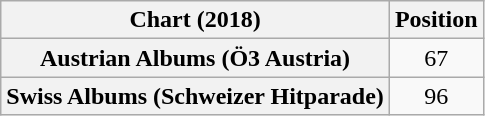<table class="wikitable plainrowheaders" style="text-align:center">
<tr>
<th scope="col">Chart (2018)</th>
<th scope="col">Position</th>
</tr>
<tr>
<th scope="row">Austrian Albums (Ö3 Austria)</th>
<td>67</td>
</tr>
<tr>
<th scope="row">Swiss Albums (Schweizer Hitparade)</th>
<td>96</td>
</tr>
</table>
